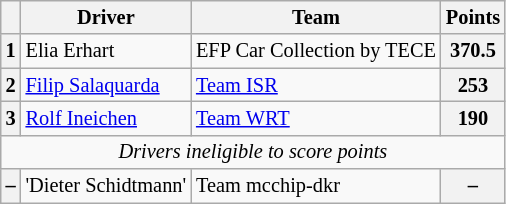<table class="wikitable" style="font-size: 85%; text-align:center;">
<tr>
<th></th>
<th>Driver</th>
<th>Team</th>
<th>Points</th>
</tr>
<tr>
<th>1</th>
<td align=left> Elia Erhart</td>
<td align=left> EFP Car Collection by TECE</td>
<th>370.5</th>
</tr>
<tr>
<th>2</th>
<td align=left> <a href='#'>Filip Salaquarda</a></td>
<td align=left> <a href='#'>Team ISR</a></td>
<th>253</th>
</tr>
<tr>
<th>3</th>
<td align=left> <a href='#'>Rolf Ineichen</a></td>
<td align=left> <a href='#'>Team WRT</a></td>
<th>190</th>
</tr>
<tr>
<td colspan=4 align=center><em>Drivers ineligible to score points</em></td>
</tr>
<tr>
<th>–</th>
<td align=left> 'Dieter Schidtmann'</td>
<td align=left> Team mcchip-dkr</td>
<th>–</th>
</tr>
</table>
